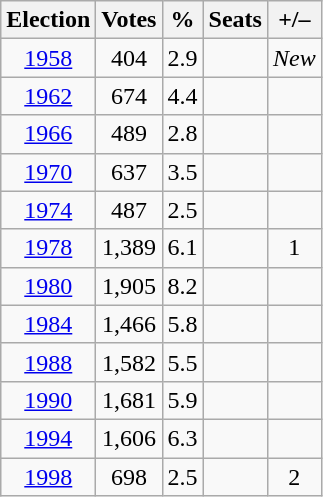<table class=wikitable style=text-align:center>
<tr>
<th>Election</th>
<th>Votes</th>
<th>%</th>
<th>Seats</th>
<th>+/–</th>
</tr>
<tr>
<td><a href='#'>1958</a></td>
<td>404</td>
<td>2.9</td>
<td></td>
<td><em>New</em></td>
</tr>
<tr>
<td><a href='#'>1962</a></td>
<td>674</td>
<td>4.4</td>
<td></td>
<td></td>
</tr>
<tr>
<td><a href='#'>1966</a></td>
<td>489</td>
<td>2.8</td>
<td></td>
<td></td>
</tr>
<tr>
<td><a href='#'>1970</a></td>
<td>637</td>
<td>3.5</td>
<td></td>
<td></td>
</tr>
<tr>
<td><a href='#'>1974</a></td>
<td>487</td>
<td>2.5</td>
<td></td>
<td></td>
</tr>
<tr>
<td><a href='#'>1978</a></td>
<td>1,389</td>
<td>6.1</td>
<td></td>
<td> 1</td>
</tr>
<tr>
<td><a href='#'>1980</a></td>
<td>1,905</td>
<td>8.2</td>
<td></td>
<td></td>
</tr>
<tr>
<td><a href='#'>1984</a></td>
<td>1,466</td>
<td>5.8</td>
<td></td>
<td></td>
</tr>
<tr>
<td><a href='#'>1988</a></td>
<td>1,582</td>
<td>5.5</td>
<td></td>
<td></td>
</tr>
<tr>
<td><a href='#'>1990</a></td>
<td>1,681</td>
<td>5.9</td>
<td></td>
<td></td>
</tr>
<tr>
<td><a href='#'>1994</a></td>
<td>1,606</td>
<td>6.3</td>
<td></td>
<td></td>
</tr>
<tr>
<td><a href='#'>1998</a></td>
<td>698</td>
<td>2.5</td>
<td></td>
<td> 2</td>
</tr>
</table>
